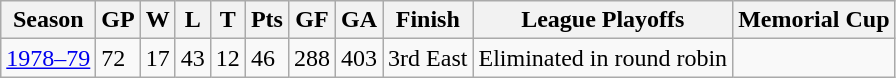<table class="wikitable">
<tr>
<th>Season</th>
<th>GP</th>
<th>W</th>
<th>L</th>
<th>T</th>
<th>Pts</th>
<th>GF</th>
<th>GA</th>
<th>Finish</th>
<th>League Playoffs</th>
<th>Memorial Cup</th>
</tr>
<tr>
<td><a href='#'>1978–79</a></td>
<td>72</td>
<td>17</td>
<td>43</td>
<td>12</td>
<td>46</td>
<td>288</td>
<td>403</td>
<td>3rd East</td>
<td>Eliminated in round robin</td>
<td></td>
</tr>
</table>
